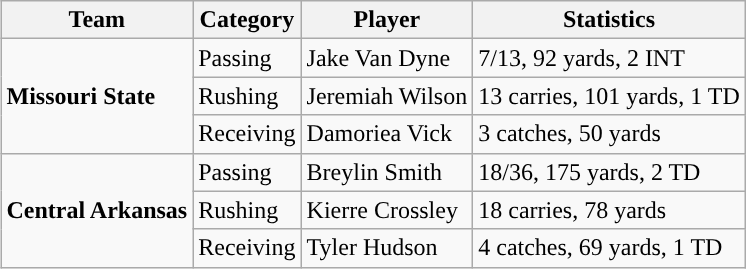<table class="wikitable" style="float: right;">
<tr>
<th>Team</th>
<th>Category</th>
<th>Player</th>
<th>Statistics</th>
</tr>
<tr>
<td rowspan=3><strong>Missouri State</strong></td>
<td>Passing</td>
<td>Jake Van Dyne</td>
<td>7/13, 92 yards, 2 INT</td>
</tr>
<tr>
<td>Rushing</td>
<td>Jeremiah Wilson</td>
<td>13 carries, 101 yards, 1 TD</td>
</tr>
<tr>
<td>Receiving</td>
<td>Damoriea Vick</td>
<td>3 catches, 50 yards</td>
</tr>
<tr>
<td rowspan=3><strong>Central Arkansas</strong></td>
<td>Passing</td>
<td>Breylin Smith</td>
<td>18/36, 175 yards, 2 TD</td>
</tr>
<tr>
<td>Rushing</td>
<td>Kierre Crossley</td>
<td>18 carries, 78 yards</td>
</tr>
<tr>
<td>Receiving</td>
<td>Tyler Hudson</td>
<td>4 catches, 69 yards, 1 TD</td>
</tr>
</table>
